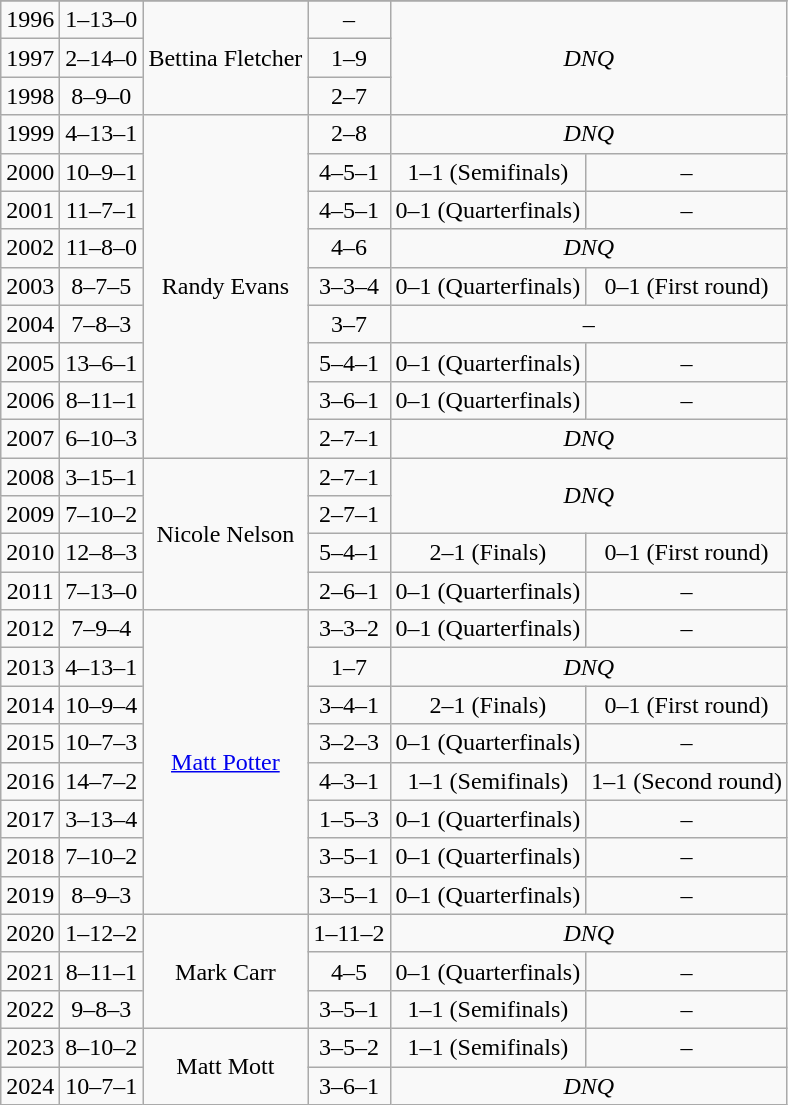<table class="wikitable">
<tr style="text-align:center;">
</tr>
<tr style="text-align:center;">
<td>1996</td>
<td>1–13–0</td>
<td rowspan="3">Bettina Fletcher</td>
<td>–</td>
<td rowspan="3" colspan="2"><em>DNQ</em></td>
</tr>
<tr style="text-align:center;">
<td>1997</td>
<td>2–14–0</td>
<td>1–9</td>
</tr>
<tr style="text-align:center;">
<td>1998</td>
<td>8–9–0</td>
<td>2–7</td>
</tr>
<tr style="text-align:center;">
<td>1999</td>
<td>4–13–1</td>
<td rowspan="9">Randy Evans</td>
<td>2–8</td>
<td colspan="2"><em>DNQ</em></td>
</tr>
<tr style="text-align:center;">
<td>2000</td>
<td>10–9–1</td>
<td>4–5–1</td>
<td>1–1 (Semifinals)</td>
<td>–</td>
</tr>
<tr style="text-align:center;">
<td>2001</td>
<td>11–7–1</td>
<td>4–5–1</td>
<td>0–1 (Quarterfinals)</td>
<td>–</td>
</tr>
<tr style="text-align:center;">
<td>2002</td>
<td>11–8–0</td>
<td>4–6</td>
<td colspan="2"><em>DNQ</em></td>
</tr>
<tr style="text-align:center;">
<td>2003</td>
<td>8–7–5</td>
<td>3–3–4</td>
<td>0–1 (Quarterfinals)</td>
<td>0–1 (First round)</td>
</tr>
<tr style="text-align:center;">
<td>2004</td>
<td>7–8–3</td>
<td>3–7</td>
<td colspan="2">–</td>
</tr>
<tr style="text-align:center;">
<td>2005</td>
<td>13–6–1</td>
<td>5–4–1</td>
<td>0–1 (Quarterfinals)</td>
<td>–</td>
</tr>
<tr style="text-align:center;">
<td>2006</td>
<td>8–11–1</td>
<td>3–6–1</td>
<td>0–1 (Quarterfinals)</td>
<td>–</td>
</tr>
<tr style="text-align:center;">
<td>2007</td>
<td>6–10–3</td>
<td>2–7–1</td>
<td colspan="2"><em>DNQ</em></td>
</tr>
<tr style="text-align:center;">
<td>2008</td>
<td>3–15–1</td>
<td rowspan="4">Nicole Nelson</td>
<td>2–7–1</td>
<td rowspan="2" colspan="2"><em>DNQ</em></td>
</tr>
<tr style="text-align:center;">
<td>2009</td>
<td>7–10–2</td>
<td>2–7–1</td>
</tr>
<tr style="text-align:center;">
<td>2010</td>
<td>12–8–3</td>
<td>5–4–1</td>
<td>2–1 (Finals)</td>
<td>0–1 (First round)</td>
</tr>
<tr style="text-align:center;">
<td>2011</td>
<td>7–13–0</td>
<td>2–6–1</td>
<td>0–1 (Quarterfinals)</td>
<td>–</td>
</tr>
<tr style="text-align:center;">
<td>2012</td>
<td>7–9–4</td>
<td rowspan="8"><a href='#'>Matt Potter</a></td>
<td>3–3–2</td>
<td>0–1 (Quarterfinals)</td>
<td>–</td>
</tr>
<tr style="text-align:center;">
<td>2013</td>
<td>4–13–1</td>
<td>1–7</td>
<td colspan="2"><em>DNQ</em></td>
</tr>
<tr style="text-align:center;">
<td>2014</td>
<td>10–9–4</td>
<td>3–4–1</td>
<td>2–1 (Finals)</td>
<td>0–1 (First round)</td>
</tr>
<tr style="text-align:center;">
<td>2015</td>
<td>10–7–3</td>
<td>3–2–3</td>
<td>0–1 (Quarterfinals)</td>
<td>–</td>
</tr>
<tr style="text-align:center;">
<td>2016</td>
<td>14–7–2</td>
<td>4–3–1</td>
<td>1–1 (Semifinals)</td>
<td>1–1 (Second round)</td>
</tr>
<tr style="text-align:center;">
<td>2017</td>
<td>3–13–4</td>
<td>1–5–3</td>
<td>0–1 (Quarterfinals)</td>
<td>–</td>
</tr>
<tr style="text-align:center;">
<td>2018</td>
<td>7–10–2</td>
<td>3–5–1</td>
<td>0–1 (Quarterfinals)</td>
<td>–</td>
</tr>
<tr style="text-align:center;">
<td>2019</td>
<td>8–9–3</td>
<td>3–5–1</td>
<td>0–1 (Quarterfinals)</td>
<td>–</td>
</tr>
<tr style="text-align:center;">
<td>2020</td>
<td>1–12–2</td>
<td rowspan="3">Mark Carr</td>
<td>1–11–2</td>
<td colspan="2"><em>DNQ</em></td>
</tr>
<tr style="text-align:center;">
<td>2021</td>
<td>8–11–1</td>
<td>4–5</td>
<td>0–1 (Quarterfinals)</td>
<td>–</td>
</tr>
<tr style="text-align:center;">
<td>2022</td>
<td>9–8–3</td>
<td>3–5–1</td>
<td>1–1 (Semifinals)</td>
<td>–</td>
</tr>
<tr style="text-align:center;">
<td>2023</td>
<td>8–10–2</td>
<td rowspan="2">Matt Mott</td>
<td>3–5–2</td>
<td>1–1 (Semifinals)</td>
<td>–</td>
</tr>
<tr style="text-align:center;">
<td>2024</td>
<td>10–7–1</td>
<td>3–6–1</td>
<td colspan="2"><em>DNQ</em></td>
</tr>
</table>
